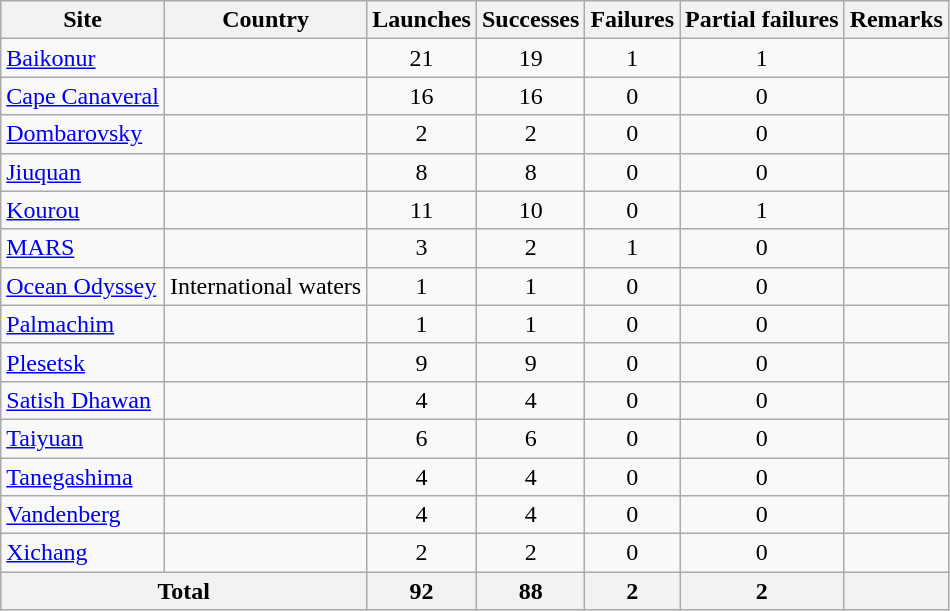<table class="wikitable sortable" style=text-align:center>
<tr>
<th>Site</th>
<th>Country</th>
<th>Launches</th>
<th>Successes</th>
<th>Failures</th>
<th>Partial failures</th>
<th>Remarks</th>
</tr>
<tr>
<td align=left><a href='#'>Baikonur</a></td>
<td align=left></td>
<td>21</td>
<td>19</td>
<td>1</td>
<td>1</td>
<td></td>
</tr>
<tr>
<td align=left><a href='#'>Cape Canaveral</a></td>
<td align=left></td>
<td>16</td>
<td>16</td>
<td>0</td>
<td>0</td>
<td></td>
</tr>
<tr>
<td align=left><a href='#'>Dombarovsky</a></td>
<td align=left></td>
<td>2</td>
<td>2</td>
<td>0</td>
<td>0</td>
<td></td>
</tr>
<tr>
<td align=left><a href='#'>Jiuquan</a></td>
<td align=left></td>
<td>8</td>
<td>8</td>
<td>0</td>
<td>0</td>
<td></td>
</tr>
<tr>
<td align=left><a href='#'>Kourou</a></td>
<td align=left></td>
<td>11</td>
<td>10</td>
<td>0</td>
<td>1</td>
<td></td>
</tr>
<tr>
<td align=left><a href='#'>MARS</a></td>
<td align=left></td>
<td>3</td>
<td>2</td>
<td>1</td>
<td>0</td>
<td></td>
</tr>
<tr>
<td align=left><a href='#'>Ocean Odyssey</a></td>
<td align=left> International waters</td>
<td>1</td>
<td>1</td>
<td>0</td>
<td>0</td>
<td></td>
</tr>
<tr>
<td align=left><a href='#'>Palmachim</a></td>
<td align=left></td>
<td>1</td>
<td>1</td>
<td>0</td>
<td>0</td>
<td></td>
</tr>
<tr>
<td align=left><a href='#'>Plesetsk</a></td>
<td align=left></td>
<td>9</td>
<td>9</td>
<td>0</td>
<td>0</td>
<td></td>
</tr>
<tr>
<td align=left><a href='#'>Satish Dhawan</a></td>
<td align=left></td>
<td>4</td>
<td>4</td>
<td>0</td>
<td>0</td>
<td></td>
</tr>
<tr>
<td align=left><a href='#'>Taiyuan</a></td>
<td align=left></td>
<td>6</td>
<td>6</td>
<td>0</td>
<td>0</td>
<td></td>
</tr>
<tr>
<td align=left><a href='#'>Tanegashima</a></td>
<td align=left></td>
<td>4</td>
<td>4</td>
<td>0</td>
<td>0</td>
<td></td>
</tr>
<tr>
<td align=left><a href='#'>Vandenberg</a></td>
<td align=left></td>
<td>4</td>
<td>4</td>
<td>0</td>
<td>0</td>
<td></td>
</tr>
<tr>
<td align=left><a href='#'>Xichang</a></td>
<td align=left></td>
<td>2</td>
<td>2</td>
<td>0</td>
<td>0</td>
<td></td>
</tr>
<tr class="sortbottom">
<th colspan=2>Total</th>
<th>92</th>
<th>88</th>
<th>2</th>
<th>2</th>
<th></th>
</tr>
</table>
